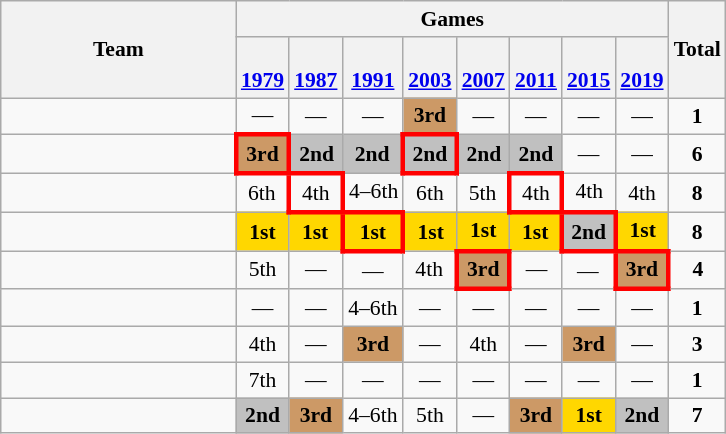<table class="wikitable" style="font-size:90%; text-align:center;">
<tr>
<th rowspan=2 width=150>Team</th>
<th colspan=8 >Games</th>
<th rowspan=2>Total</th>
</tr>
<tr>
<th><br><a href='#'>1979</a></th>
<th><br><a href='#'>1987</a></th>
<th><br><a href='#'>1991</a></th>
<th><br><a href='#'>2003</a></th>
<th><br><a href='#'>2007</a></th>
<th><br><a href='#'>2011</a></th>
<th><br><a href='#'>2015</a></th>
<th><br><a href='#'>2019</a></th>
</tr>
<tr>
<td align=left></td>
<td>—</td>
<td>—</td>
<td>—</td>
<td bgcolor=#cc9966><strong>3rd</strong></td>
<td>—</td>
<td>—</td>
<td>—</td>
<td>—</td>
<td><strong>1</strong></td>
</tr>
<tr>
<td align=left></td>
<td style="border: 3px solid red" bgcolor=#cc9966><strong>3rd</strong></td>
<td bgcolor=Silver><strong>2nd</strong></td>
<td bgcolor=Silver><strong>2nd</strong></td>
<td style="border: 3px solid red" bgcolor=Silver><strong>2nd</strong></td>
<td bgcolor=Silver><strong>2nd</strong></td>
<td bgcolor=Silver><strong>2nd</strong></td>
<td>—</td>
<td>—</td>
<td><strong>6</strong></td>
</tr>
<tr>
<td align=left></td>
<td>6th</td>
<td style="border: 3px solid red">4th</td>
<td>4–6th</td>
<td>6th</td>
<td>5th</td>
<td style="border: 3px solid red">4th</td>
<td>4th</td>
<td>4th</td>
<td><strong>8</strong></td>
</tr>
<tr>
<td align=left></td>
<td bgcolor=Gold><strong>1st</strong></td>
<td bgcolor=Gold><strong>1st</strong></td>
<td style="border: 3px solid red" bgcolor=Gold><strong>1st</strong></td>
<td bgcolor=Gold><strong>1st</strong></td>
<td bgcolor=Gold><strong>1st</strong></td>
<td bgcolor=Gold><strong>1st</strong></td>
<td style="border: 3px solid red" bgcolor=Silver><strong>2nd</strong></td>
<td bgcolor=Gold><strong>1st</strong></td>
<td><strong>8</strong></td>
</tr>
<tr>
<td align=left></td>
<td>5th</td>
<td>—</td>
<td>—</td>
<td>4th</td>
<td style="border: 3px solid red" bgcolor=#cc9966><strong>3rd</strong></td>
<td>—</td>
<td>—</td>
<td style="border: 3px solid red" bgcolor=#cc9966><strong>3rd</strong></td>
<td><strong>4</strong></td>
</tr>
<tr>
<td align=left></td>
<td>—</td>
<td>—</td>
<td>4–6th</td>
<td>—</td>
<td>—</td>
<td>—</td>
<td>—</td>
<td>—</td>
<td><strong>1</strong></td>
</tr>
<tr>
<td align=left></td>
<td>4th</td>
<td>—</td>
<td bgcolor=#cc9966><strong>3rd</strong></td>
<td>—</td>
<td>4th</td>
<td>—</td>
<td bgcolor=#cc9966><strong>3rd</strong></td>
<td>—</td>
<td><strong>3</strong></td>
</tr>
<tr>
<td align=left></td>
<td>7th</td>
<td>—</td>
<td>—</td>
<td>—</td>
<td>—</td>
<td>—</td>
<td>—</td>
<td>—</td>
<td><strong>1</strong></td>
</tr>
<tr>
<td align=left></td>
<td bgcolor=Silver><strong>2nd</strong></td>
<td bgcolor=#cc9966><strong>3rd</strong></td>
<td>4–6th</td>
<td>5th</td>
<td>—</td>
<td bgcolor=#cc9966><strong>3rd</strong></td>
<td bgcolor=Gold><strong>1st</strong></td>
<td bgcolor=Silver><strong>2nd</strong></td>
<td><strong>7</strong></td>
</tr>
</table>
